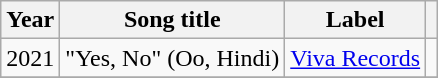<table class="wikitable sortable plainrowheaders">
<tr>
<th scope="col">Year</th>
<th scope="col">Song title</th>
<th scope="col" class="unsortable">Label</th>
<th scope="col" class="unsortable"></th>
</tr>
<tr>
<td>2021</td>
<td>"Yes, No" (Oo, Hindi)</td>
<td><a href='#'>Viva Records</a></td>
<td></td>
</tr>
<tr>
</tr>
</table>
